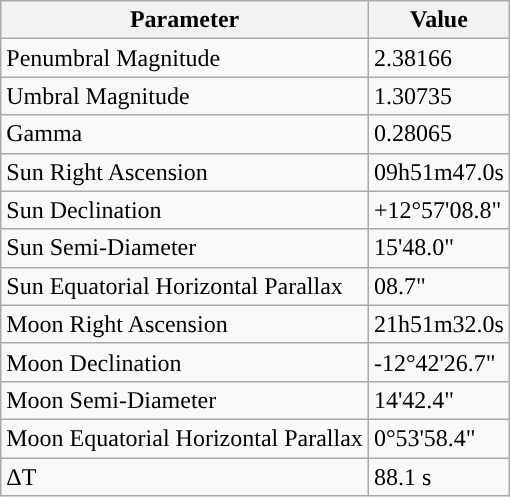<table class="wikitable">
<tr>
<th>Parameter</th>
<th>Value</th>
</tr>
<tr>
<td>Penumbral Magnitude</td>
<td>2.38166</td>
</tr>
<tr>
<td>Umbral Magnitude</td>
<td>1.30735</td>
</tr>
<tr>
<td>Gamma</td>
<td>0.28065</td>
</tr>
<tr>
<td>Sun Right Ascension</td>
<td>09h51m47.0s</td>
</tr>
<tr>
<td>Sun Declination</td>
<td>+12°57'08.8"</td>
</tr>
<tr>
<td>Sun Semi-Diameter</td>
<td>15'48.0"</td>
</tr>
<tr>
<td>Sun Equatorial Horizontal Parallax</td>
<td>08.7"</td>
</tr>
<tr>
<td>Moon Right Ascension</td>
<td>21h51m32.0s</td>
</tr>
<tr>
<td>Moon Declination</td>
<td>-12°42'26.7"</td>
</tr>
<tr>
<td>Moon Semi-Diameter</td>
<td>14'42.4"</td>
</tr>
<tr>
<td>Moon Equatorial Horizontal Parallax</td>
<td>0°53'58.4"</td>
</tr>
<tr>
<td>ΔT</td>
<td>88.1 s</td>
</tr>
</table>
